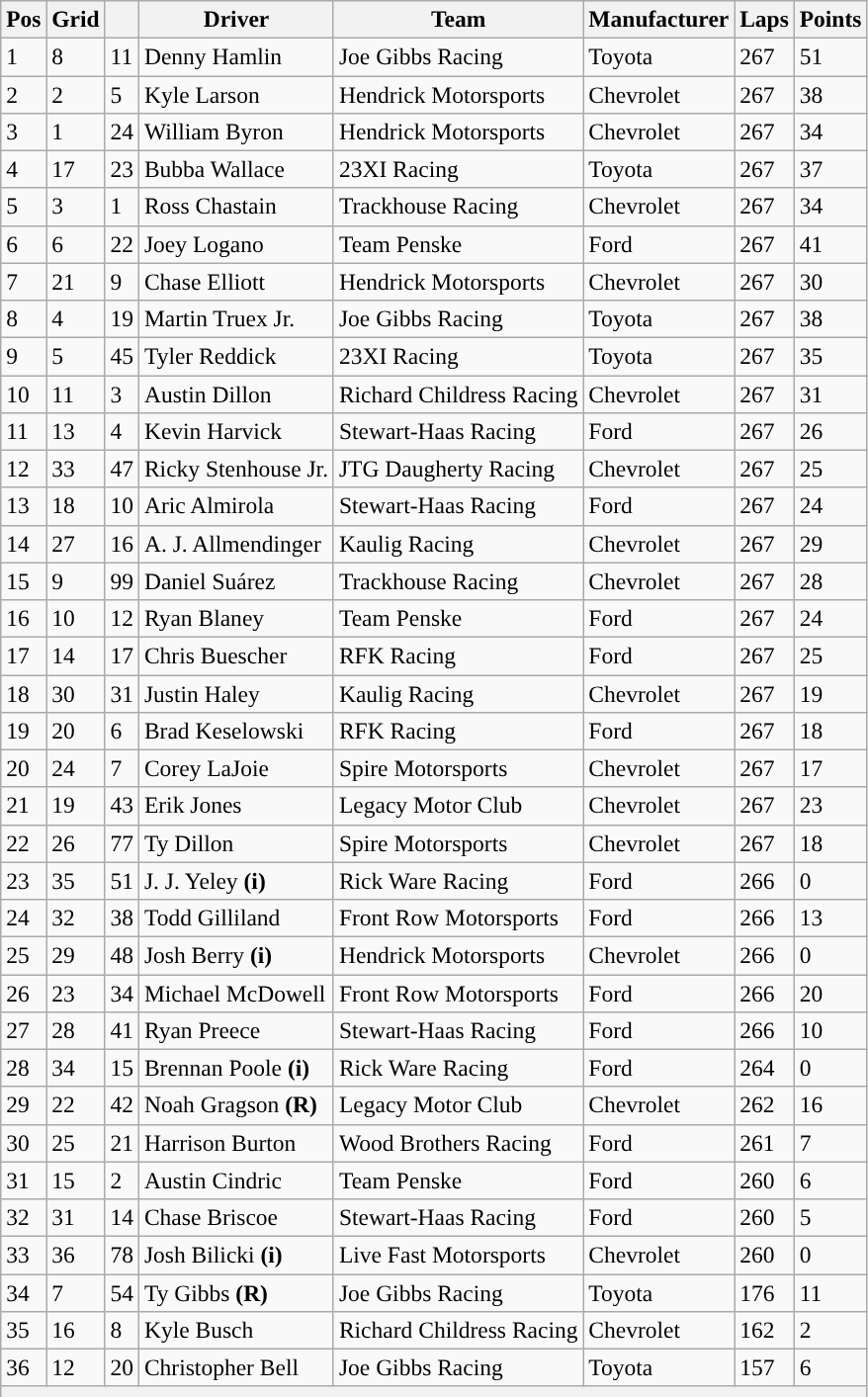<table class="wikitable" style="font-size:98%">
<tr>
<th>Pos</th>
<th>Grid</th>
<th></th>
<th>Driver</th>
<th>Team</th>
<th>Manufacturer</th>
<th>Laps</th>
<th>Points</th>
</tr>
<tr>
<td>1</td>
<td>8</td>
<td>11</td>
<td>Denny Hamlin</td>
<td>Joe Gibbs Racing</td>
<td>Toyota</td>
<td>267</td>
<td>51</td>
</tr>
<tr>
<td>2</td>
<td>2</td>
<td>5</td>
<td>Kyle Larson</td>
<td>Hendrick Motorsports</td>
<td>Chevrolet</td>
<td>267</td>
<td>38</td>
</tr>
<tr>
<td>3</td>
<td>1</td>
<td>24</td>
<td>William Byron</td>
<td>Hendrick Motorsports</td>
<td>Chevrolet</td>
<td>267</td>
<td>34</td>
</tr>
<tr>
<td>4</td>
<td>17</td>
<td>23</td>
<td>Bubba Wallace</td>
<td>23XI Racing</td>
<td>Toyota</td>
<td>267</td>
<td>37</td>
</tr>
<tr>
<td>5</td>
<td>3</td>
<td>1</td>
<td>Ross Chastain</td>
<td>Trackhouse Racing</td>
<td>Chevrolet</td>
<td>267</td>
<td>34</td>
</tr>
<tr>
<td>6</td>
<td>6</td>
<td>22</td>
<td>Joey Logano</td>
<td>Team Penske</td>
<td>Ford</td>
<td>267</td>
<td>41</td>
</tr>
<tr>
<td>7</td>
<td>21</td>
<td>9</td>
<td>Chase Elliott</td>
<td>Hendrick Motorsports</td>
<td>Chevrolet</td>
<td>267</td>
<td>30</td>
</tr>
<tr>
<td>8</td>
<td>4</td>
<td>19</td>
<td>Martin Truex Jr.</td>
<td>Joe Gibbs Racing</td>
<td>Toyota</td>
<td>267</td>
<td>38</td>
</tr>
<tr>
<td>9</td>
<td>5</td>
<td>45</td>
<td>Tyler Reddick</td>
<td>23XI Racing</td>
<td>Toyota</td>
<td>267</td>
<td>35</td>
</tr>
<tr>
<td>10</td>
<td>11</td>
<td>3</td>
<td>Austin Dillon</td>
<td>Richard Childress Racing</td>
<td>Chevrolet</td>
<td>267</td>
<td>31</td>
</tr>
<tr>
<td>11</td>
<td>13</td>
<td>4</td>
<td>Kevin Harvick</td>
<td>Stewart-Haas Racing</td>
<td>Ford</td>
<td>267</td>
<td>26</td>
</tr>
<tr>
<td>12</td>
<td>33</td>
<td>47</td>
<td>Ricky Stenhouse Jr.</td>
<td>JTG Daugherty Racing</td>
<td>Chevrolet</td>
<td>267</td>
<td>25</td>
</tr>
<tr>
<td>13</td>
<td>18</td>
<td>10</td>
<td>Aric Almirola</td>
<td>Stewart-Haas Racing</td>
<td>Ford</td>
<td>267</td>
<td>24</td>
</tr>
<tr>
<td>14</td>
<td>27</td>
<td>16</td>
<td>A. J. Allmendinger</td>
<td>Kaulig Racing</td>
<td>Chevrolet</td>
<td>267</td>
<td>29</td>
</tr>
<tr>
<td>15</td>
<td>9</td>
<td>99</td>
<td>Daniel Suárez</td>
<td>Trackhouse Racing</td>
<td>Chevrolet</td>
<td>267</td>
<td>28</td>
</tr>
<tr>
<td>16</td>
<td>10</td>
<td>12</td>
<td>Ryan Blaney</td>
<td>Team Penske</td>
<td>Ford</td>
<td>267</td>
<td>24</td>
</tr>
<tr>
<td>17</td>
<td>14</td>
<td>17</td>
<td>Chris Buescher</td>
<td>RFK Racing</td>
<td>Ford</td>
<td>267</td>
<td>25</td>
</tr>
<tr>
<td>18</td>
<td>30</td>
<td>31</td>
<td>Justin Haley</td>
<td>Kaulig Racing</td>
<td>Chevrolet</td>
<td>267</td>
<td>19</td>
</tr>
<tr>
<td>19</td>
<td>20</td>
<td>6</td>
<td>Brad Keselowski</td>
<td>RFK Racing</td>
<td>Ford</td>
<td>267</td>
<td>18</td>
</tr>
<tr>
<td>20</td>
<td>24</td>
<td>7</td>
<td>Corey LaJoie</td>
<td>Spire Motorsports</td>
<td>Chevrolet</td>
<td>267</td>
<td>17</td>
</tr>
<tr>
<td>21</td>
<td>19</td>
<td>43</td>
<td>Erik Jones</td>
<td>Legacy Motor Club</td>
<td>Chevrolet</td>
<td>267</td>
<td>23</td>
</tr>
<tr>
<td>22</td>
<td>26</td>
<td>77</td>
<td>Ty Dillon</td>
<td>Spire Motorsports</td>
<td>Chevrolet</td>
<td>267</td>
<td>18</td>
</tr>
<tr>
<td>23</td>
<td>35</td>
<td>51</td>
<td>J. J. Yeley <strong>(i)</strong></td>
<td>Rick Ware Racing</td>
<td>Ford</td>
<td>266</td>
<td>0</td>
</tr>
<tr>
<td>24</td>
<td>32</td>
<td>38</td>
<td>Todd Gilliland</td>
<td>Front Row Motorsports</td>
<td>Ford</td>
<td>266</td>
<td>13</td>
</tr>
<tr>
<td>25</td>
<td>29</td>
<td>48</td>
<td>Josh Berry <strong>(i)</strong></td>
<td>Hendrick Motorsports</td>
<td>Chevrolet</td>
<td>266</td>
<td>0</td>
</tr>
<tr>
<td>26</td>
<td>23</td>
<td>34</td>
<td>Michael McDowell</td>
<td>Front Row Motorsports</td>
<td>Ford</td>
<td>266</td>
<td>20</td>
</tr>
<tr>
<td>27</td>
<td>28</td>
<td>41</td>
<td>Ryan Preece</td>
<td>Stewart-Haas Racing</td>
<td>Ford</td>
<td>266</td>
<td>10</td>
</tr>
<tr>
<td>28</td>
<td>34</td>
<td>15</td>
<td>Brennan Poole <strong>(i)</strong></td>
<td>Rick Ware Racing</td>
<td>Ford</td>
<td>264</td>
<td>0</td>
</tr>
<tr>
<td>29</td>
<td>22</td>
<td>42</td>
<td>Noah Gragson <strong>(R)</strong></td>
<td>Legacy Motor Club</td>
<td>Chevrolet</td>
<td>262</td>
<td>16</td>
</tr>
<tr>
<td>30</td>
<td>25</td>
<td>21</td>
<td>Harrison Burton</td>
<td>Wood Brothers Racing</td>
<td>Ford</td>
<td>261</td>
<td>7</td>
</tr>
<tr>
<td>31</td>
<td>15</td>
<td>2</td>
<td>Austin Cindric</td>
<td>Team Penske</td>
<td>Ford</td>
<td>260</td>
<td>6</td>
</tr>
<tr>
<td>32</td>
<td>31</td>
<td>14</td>
<td>Chase Briscoe</td>
<td>Stewart-Haas Racing</td>
<td>Ford</td>
<td>260</td>
<td>5</td>
</tr>
<tr>
<td>33</td>
<td>36</td>
<td>78</td>
<td>Josh Bilicki <strong>(i)</strong></td>
<td>Live Fast Motorsports</td>
<td>Chevrolet</td>
<td>260</td>
<td>0</td>
</tr>
<tr>
<td>34</td>
<td>7</td>
<td>54</td>
<td>Ty Gibbs <strong>(R)</strong></td>
<td>Joe Gibbs Racing</td>
<td>Toyota</td>
<td>176</td>
<td>11</td>
</tr>
<tr>
<td>35</td>
<td>16</td>
<td>8</td>
<td>Kyle Busch</td>
<td>Richard Childress Racing</td>
<td>Chevrolet</td>
<td>162</td>
<td>2</td>
</tr>
<tr>
<td>36</td>
<td>12</td>
<td>20</td>
<td>Christopher Bell</td>
<td>Joe Gibbs Racing</td>
<td>Toyota</td>
<td>157</td>
<td>6</td>
</tr>
<tr>
<th colspan="8"></th>
</tr>
</table>
